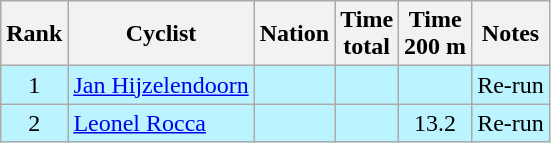<table class="wikitable sortable" style="text-align:center">
<tr>
<th>Rank</th>
<th>Cyclist</th>
<th>Nation</th>
<th>Time<br>total</th>
<th>Time<br>200 m</th>
<th>Notes</th>
</tr>
<tr bgcolor=bbf3ff>
<td>1</td>
<td align=left><a href='#'>Jan Hijzelendoorn</a></td>
<td align=left></td>
<td data-sort-value=9:99:99.9></td>
<td></td>
<td>Re-run</td>
</tr>
<tr bgcolor=bbf3ff>
<td>2</td>
<td align=left><a href='#'>Leonel Rocca</a></td>
<td align=left></td>
<td data-sort-value=9:99:99.9></td>
<td>13.2</td>
<td>Re-run</td>
</tr>
</table>
